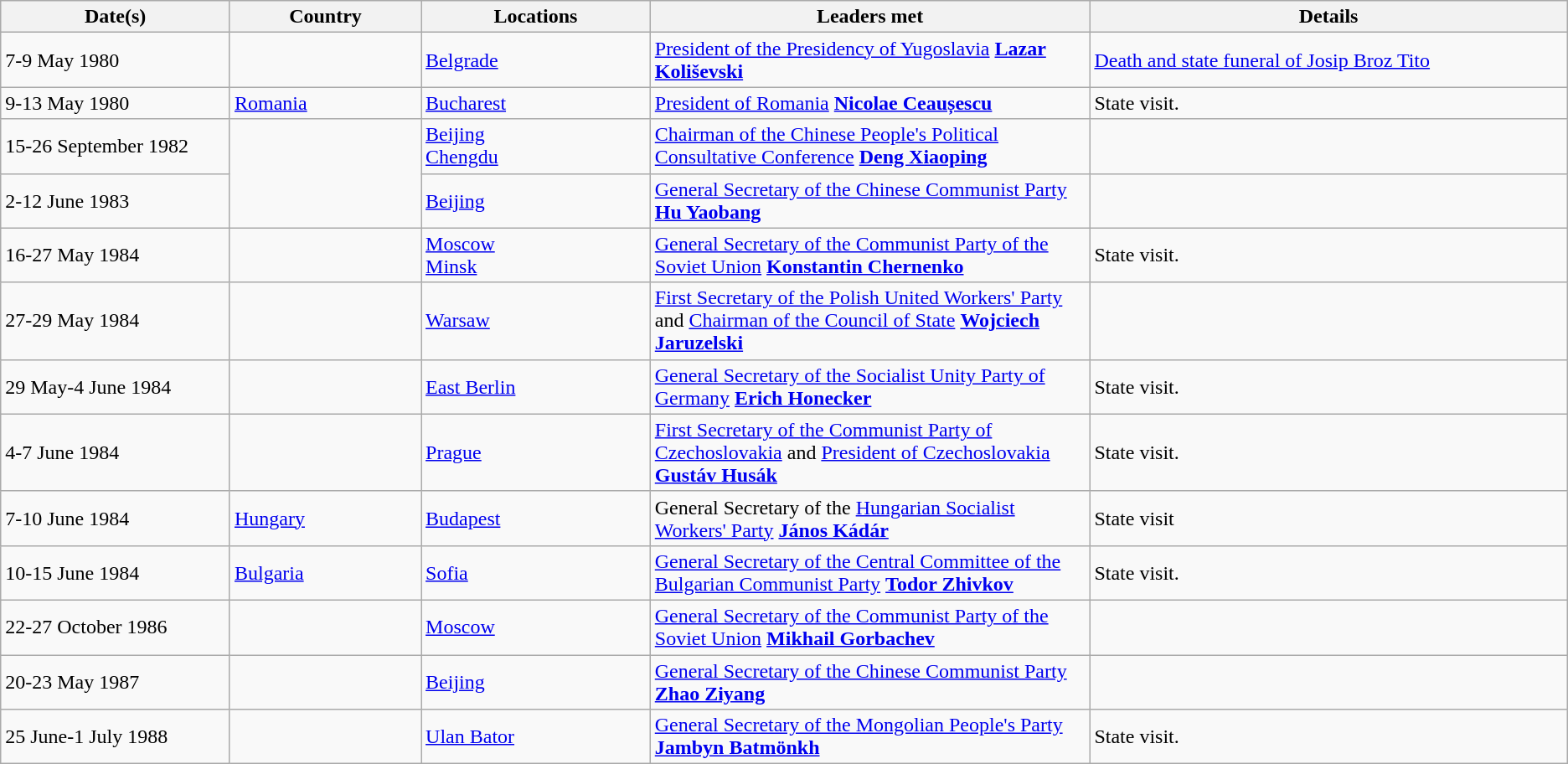<table class="wikitable">
<tr>
<th style="width: 12%;">Date(s)</th>
<th style="width: 10%;">Country</th>
<th style="width: 12%;">Locations</th>
<th style="width: 23%;">Leaders met</th>
<th style="width: 25%;">Details</th>
</tr>
<tr>
<td>7-9 May 1980</td>
<td></td>
<td><a href='#'>Belgrade</a></td>
<td> <a href='#'>President of the Presidency of Yugoslavia</a> <strong><a href='#'>Lazar Koliševski</a></strong></td>
<td><a href='#'>Death and state funeral of Josip Broz Tito</a></td>
</tr>
<tr>
<td>9-13 May 1980</td>
<td> <a href='#'>Romania</a></td>
<td><a href='#'>Bucharest</a></td>
<td> <a href='#'>President of Romania</a> <strong><a href='#'>Nicolae Ceaușescu</a></strong></td>
<td>State visit.</td>
</tr>
<tr>
<td>15-26 September 1982</td>
<td rowspan="2"></td>
<td><a href='#'>Beijing</a><br><a href='#'>Chengdu</a></td>
<td> <a href='#'>Chairman of the Chinese People's Political Consultative Conference</a> <strong><a href='#'>Deng Xiaoping</a></strong></td>
<td></td>
</tr>
<tr>
<td>2-12 June 1983</td>
<td><a href='#'>Beijing</a></td>
<td> <a href='#'>General Secretary of the Chinese Communist Party</a> <strong><a href='#'>Hu Yaobang</a></strong></td>
<td></td>
</tr>
<tr>
<td>16-27 May 1984</td>
<td></td>
<td><a href='#'>Moscow</a><br><a href='#'>Minsk</a></td>
<td> <a href='#'>General Secretary of the Communist Party of the Soviet Union</a> <strong><a href='#'>Konstantin Chernenko</a></strong></td>
<td>State visit.</td>
</tr>
<tr>
<td>27-29 May 1984</td>
<td></td>
<td><a href='#'>Warsaw</a></td>
<td> <a href='#'>First Secretary of the Polish United Workers' Party</a> and <a href='#'>Chairman of the Council of State</a> <strong><a href='#'>Wojciech Jaruzelski</a></strong></td>
<td></td>
</tr>
<tr>
<td>29 May-4 June 1984</td>
<td></td>
<td><a href='#'>East Berlin</a></td>
<td> <a href='#'>General Secretary of the Socialist Unity Party of Germany</a> <strong><a href='#'>Erich Honecker</a></strong></td>
<td>State visit.</td>
</tr>
<tr>
<td>4-7 June 1984</td>
<td></td>
<td><a href='#'>Prague</a></td>
<td> <a href='#'>First Secretary of the Communist Party of Czechoslovakia</a> and <a href='#'>President of Czechoslovakia</a> <strong><a href='#'>Gustáv Husák</a></strong></td>
<td>State visit.</td>
</tr>
<tr>
<td>7-10 June 1984</td>
<td> <a href='#'>Hungary</a></td>
<td><a href='#'>Budapest</a></td>
<td> General Secretary of the <a href='#'>Hungarian Socialist Workers' Party</a> <strong><a href='#'>János Kádár</a></strong></td>
<td>State visit</td>
</tr>
<tr>
<td>10-15 June 1984</td>
<td> <a href='#'>Bulgaria</a></td>
<td><a href='#'>Sofia</a></td>
<td> <a href='#'>General Secretary of the Central Committee of the Bulgarian Communist Party</a> <strong><a href='#'>Todor Zhivkov</a></strong></td>
<td>State visit.</td>
</tr>
<tr>
<td>22-27 October 1986</td>
<td></td>
<td><a href='#'>Moscow</a></td>
<td> <a href='#'>General Secretary of the Communist Party of the Soviet Union</a> <strong><a href='#'>Mikhail Gorbachev</a></strong></td>
<td></td>
</tr>
<tr>
<td>20-23 May 1987</td>
<td></td>
<td><a href='#'>Beijing</a></td>
<td> <a href='#'>General Secretary of the Chinese Communist Party</a> <strong><a href='#'>Zhao Ziyang</a></strong></td>
<td></td>
</tr>
<tr>
<td>25 June-1 July 1988</td>
<td></td>
<td><a href='#'>Ulan Bator</a></td>
<td> <a href='#'>General Secretary of the Mongolian People's Party</a> <strong><a href='#'>Jambyn Batmönkh</a></strong></td>
<td>State visit.</td>
</tr>
</table>
